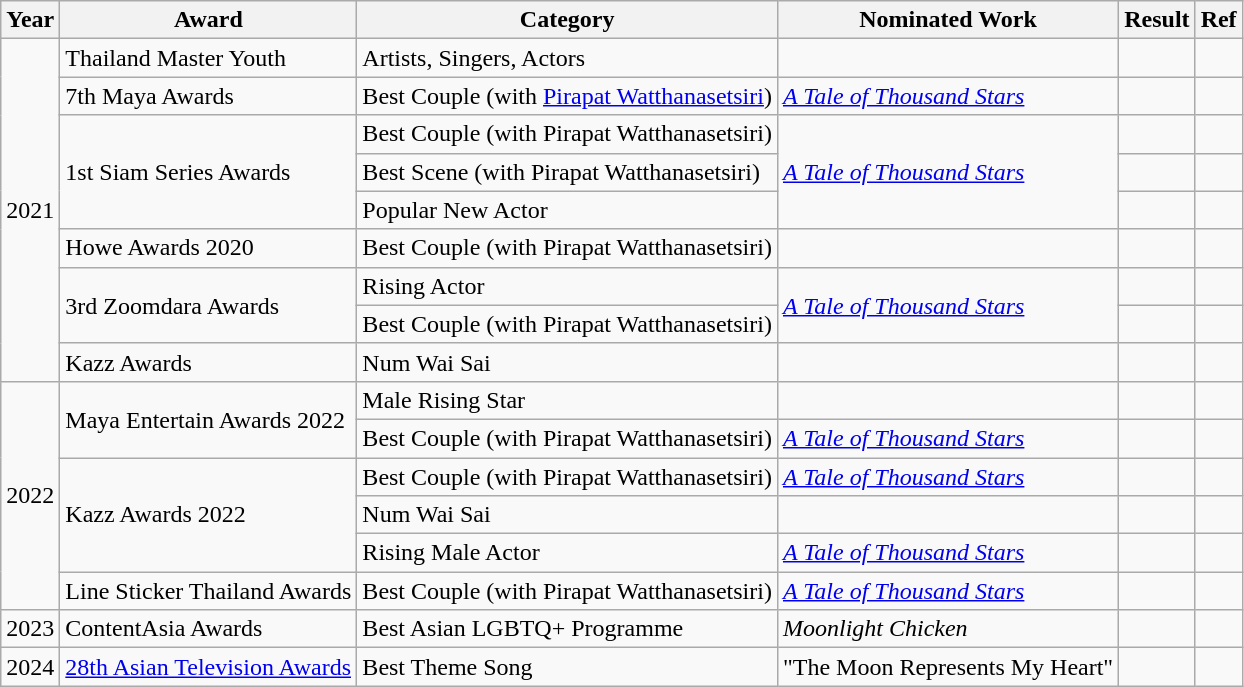<table class="wikitable">
<tr>
<th>Year</th>
<th>Award</th>
<th>Category</th>
<th>Nominated Work</th>
<th>Result</th>
<th>Ref</th>
</tr>
<tr>
<td rowspan="9">2021</td>
<td>Thailand Master Youth</td>
<td>Artists, Singers, Actors</td>
<td></td>
<td></td>
<td></td>
</tr>
<tr>
<td>7th Maya Awards</td>
<td>Best Couple (with <a href='#'>Pirapat Watthanasetsiri</a>)</td>
<td><em><a href='#'>A Tale of Thousand Stars</a></em></td>
<td></td>
<td></td>
</tr>
<tr>
<td rowspan="3">1st Siam Series Awards</td>
<td>Best Couple (with Pirapat Watthanasetsiri)</td>
<td rowspan="3"><em><a href='#'>A Tale of Thousand Stars</a></em></td>
<td></td>
<td></td>
</tr>
<tr>
<td>Best Scene (with Pirapat Watthanasetsiri)</td>
<td></td>
<td></td>
</tr>
<tr>
<td>Popular New Actor</td>
<td></td>
<td></td>
</tr>
<tr>
<td>Howe Awards 2020</td>
<td>Best Couple (with Pirapat Watthanasetsiri)</td>
<td></td>
<td></td>
<td></td>
</tr>
<tr>
<td rowspan="2">3rd Zoomdara Awards</td>
<td>Rising Actor</td>
<td rowspan="2"><em><a href='#'>A Tale of Thousand Stars</a></em></td>
<td></td>
<td></td>
</tr>
<tr>
<td>Best Couple (with Pirapat Watthanasetsiri)</td>
<td></td>
<td></td>
</tr>
<tr>
<td>Kazz Awards</td>
<td>Num Wai Sai</td>
<td></td>
<td></td>
<td></td>
</tr>
<tr>
<td rowspan="6">2022</td>
<td rowspan="2">Maya Entertain Awards 2022</td>
<td>Male Rising Star</td>
<td></td>
<td></td>
<td></td>
</tr>
<tr>
<td>Best Couple (with Pirapat Watthanasetsiri)</td>
<td><em><a href='#'>A Tale of Thousand Stars</a></em></td>
<td></td>
<td></td>
</tr>
<tr>
<td rowspan="3">Kazz Awards 2022</td>
<td>Best Couple (with Pirapat Watthanasetsiri)</td>
<td><em><a href='#'>A Tale of Thousand Stars</a></em></td>
<td></td>
<td></td>
</tr>
<tr>
<td>Num Wai Sai</td>
<td></td>
<td></td>
<td></td>
</tr>
<tr>
<td>Rising Male Actor</td>
<td><em><a href='#'>A Tale of Thousand Stars</a></em></td>
<td></td>
<td></td>
</tr>
<tr>
<td>Line Sticker Thailand Awards</td>
<td>Best Couple (with Pirapat Watthanasetsiri)</td>
<td><em><a href='#'>A Tale of Thousand Stars</a></em></td>
<td></td>
</tr>
<tr>
<td>2023</td>
<td>ContentAsia Awards</td>
<td>Best Asian LGBTQ+ Programme</td>
<td><em>Moonlight Chicken</em></td>
<td></td>
<td></td>
</tr>
<tr>
<td>2024</td>
<td><a href='#'>28th Asian Television Awards</a></td>
<td>Best Theme Song</td>
<td>"The Moon Represents My Heart"</td>
<td></td>
<td></td>
</tr>
</table>
